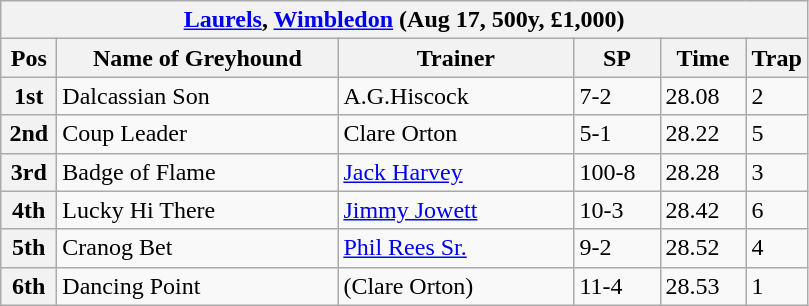<table class="wikitable">
<tr>
<th colspan="6"><a href='#'>Laurels</a>, <a href='#'>Wimbledon</a> (Aug 17, 500y, £1,000)</th>
</tr>
<tr>
<th width=30>Pos</th>
<th width=180>Name of Greyhound</th>
<th width=150>Trainer</th>
<th width=50>SP</th>
<th width=50>Time</th>
<th width=30>Trap</th>
</tr>
<tr>
<th>1st</th>
<td>Dalcassian Son</td>
<td>A.G.Hiscock</td>
<td>7-2</td>
<td>28.08</td>
<td>2</td>
</tr>
<tr>
<th>2nd</th>
<td>Coup Leader</td>
<td>Clare Orton</td>
<td>5-1</td>
<td>28.22</td>
<td>5</td>
</tr>
<tr>
<th>3rd</th>
<td>Badge of Flame</td>
<td><a href='#'>Jack Harvey</a></td>
<td>100-8</td>
<td>28.28</td>
<td>3</td>
</tr>
<tr>
<th>4th</th>
<td>Lucky Hi There</td>
<td><a href='#'>Jimmy Jowett</a></td>
<td>10-3</td>
<td>28.42</td>
<td>6</td>
</tr>
<tr>
<th>5th</th>
<td>Cranog Bet</td>
<td><a href='#'>Phil Rees Sr.</a></td>
<td>9-2</td>
<td>28.52</td>
<td>4</td>
</tr>
<tr>
<th>6th</th>
<td>Dancing Point</td>
<td>(Clare Orton)</td>
<td>11-4</td>
<td>28.53</td>
<td>1</td>
</tr>
</table>
